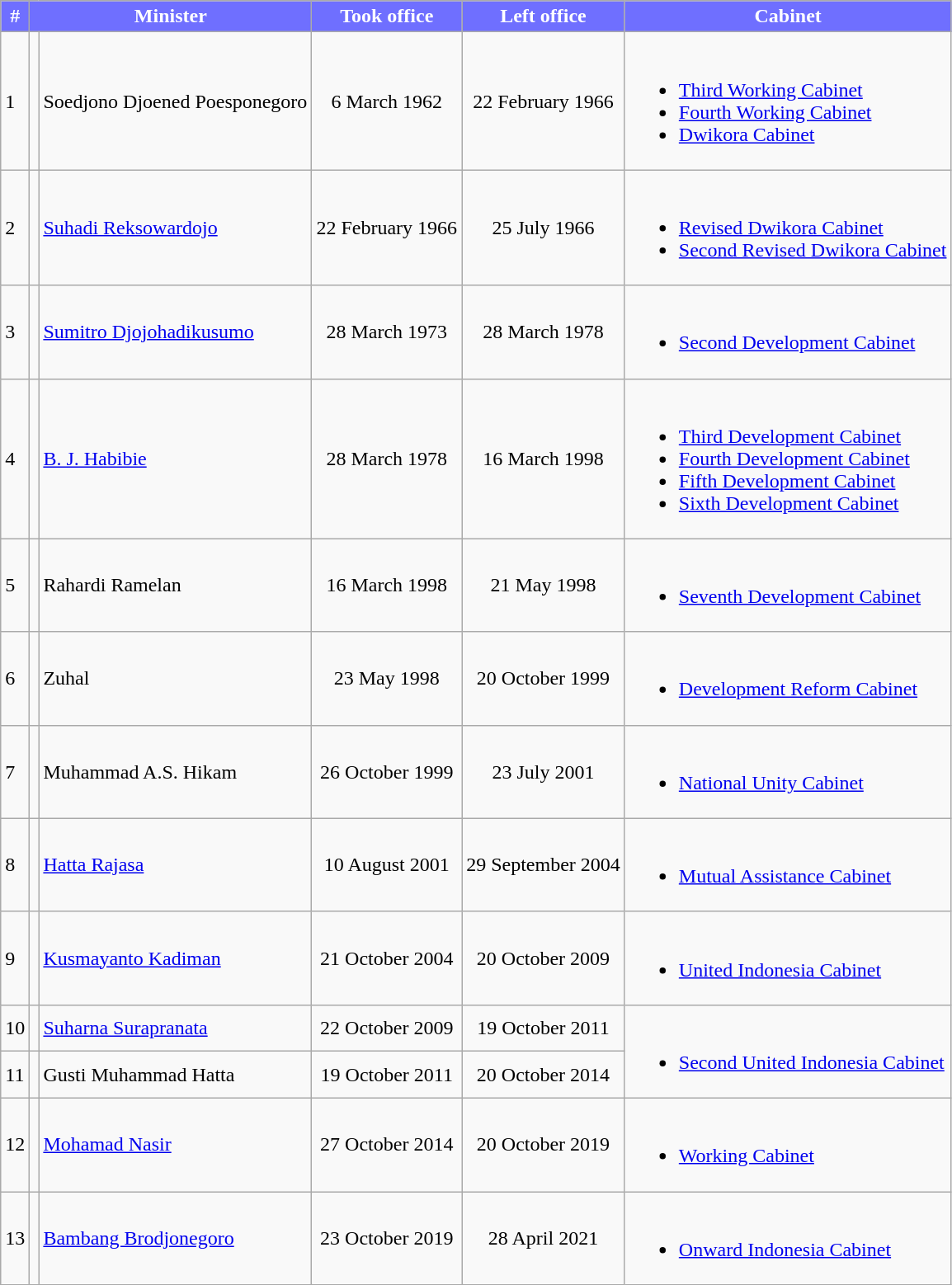<table class="wikitable">
<tr>
<th style="background-color:#6f6fff; color:#ffffff;">#</th>
<th style="background-color:#6f6fff; color:#ffffff;" colspan=2>Minister</th>
<th style="background-color:#6f6fff; color:#ffffff;">Took office</th>
<th style="background-color:#6f6fff; color:#ffffff;">Left office</th>
<th style="background-color:#6f6fff; color:#ffffff;">Cabinet</th>
</tr>
<tr>
<td>1</td>
<td></td>
<td>Soedjono Djoened Poesponegoro</td>
<td style="text-align:center;">6 March 1962</td>
<td style="text-align:center;">22 February 1966</td>
<td><br><ul><li><a href='#'>Third Working Cabinet</a></li><li><a href='#'>Fourth Working Cabinet</a></li><li><a href='#'>Dwikora Cabinet</a></li></ul></td>
</tr>
<tr>
<td>2</td>
<td></td>
<td><a href='#'>Suhadi Reksowardojo</a></td>
<td style="text-align:center;">22 February 1966</td>
<td style="text-align:center;">25 July 1966</td>
<td><br><ul><li><a href='#'>Revised Dwikora Cabinet</a></li><li><a href='#'>Second Revised Dwikora Cabinet</a></li></ul></td>
</tr>
<tr>
<td>3</td>
<td></td>
<td><a href='#'>Sumitro Djojohadikusumo</a></td>
<td style="text-align:center;">28 March 1973</td>
<td style="text-align:center;">28 March 1978</td>
<td><br><ul><li><a href='#'>Second Development Cabinet</a></li></ul></td>
</tr>
<tr>
<td>4</td>
<td></td>
<td><a href='#'>B. J. Habibie</a></td>
<td style="text-align:center;">28 March 1978</td>
<td style="text-align:center;">16 March 1998</td>
<td><br><ul><li><a href='#'>Third Development Cabinet</a></li><li><a href='#'>Fourth Development Cabinet</a></li><li><a href='#'>Fifth Development Cabinet</a></li><li><a href='#'>Sixth Development Cabinet</a></li></ul></td>
</tr>
<tr>
<td>5</td>
<td></td>
<td>Rahardi Ramelan</td>
<td style="text-align:center;">16 March 1998</td>
<td style="text-align:center;">21 May 1998</td>
<td><br><ul><li><a href='#'>Seventh Development Cabinet</a></li></ul></td>
</tr>
<tr>
<td>6</td>
<td></td>
<td>Zuhal</td>
<td style="text-align:center;">23 May 1998</td>
<td style="text-align:center;">20 October 1999</td>
<td><br><ul><li><a href='#'>Development Reform Cabinet</a></li></ul></td>
</tr>
<tr>
<td>7</td>
<td></td>
<td>Muhammad A.S. Hikam</td>
<td style="text-align:center;">26 October 1999</td>
<td style="text-align:center;">23 July 2001</td>
<td><br><ul><li><a href='#'>National Unity Cabinet</a></li></ul></td>
</tr>
<tr>
<td>8</td>
<td></td>
<td><a href='#'>Hatta Rajasa</a></td>
<td style="text-align:center;">10 August 2001</td>
<td style="text-align:center;">29 September 2004</td>
<td><br><ul><li><a href='#'>Mutual Assistance Cabinet</a></li></ul></td>
</tr>
<tr>
<td>9</td>
<td></td>
<td><a href='#'>Kusmayanto Kadiman</a></td>
<td style="text-align:center;">21 October 2004</td>
<td style="text-align:center;">20 October 2009</td>
<td><br><ul><li><a href='#'>United Indonesia Cabinet</a></li></ul></td>
</tr>
<tr>
<td>10</td>
<td></td>
<td><a href='#'>Suharna Surapranata</a></td>
<td style="text-align:center;">22 October 2009</td>
<td style="text-align:center;">19 October 2011</td>
<td rowspan=2><br><ul><li><a href='#'>Second United Indonesia Cabinet</a></li></ul></td>
</tr>
<tr>
<td>11</td>
<td></td>
<td>Gusti Muhammad Hatta</td>
<td style="text-align:center;">19 October 2011</td>
<td style="text-align:center;">20 October 2014</td>
</tr>
<tr>
<td>12</td>
<td></td>
<td><a href='#'>Mohamad Nasir</a></td>
<td style="text-align:center;">27 October 2014</td>
<td style="text-align:center;">20 October 2019</td>
<td><br><ul><li><a href='#'>Working Cabinet</a></li></ul></td>
</tr>
<tr>
<td>13</td>
<td></td>
<td><a href='#'>Bambang Brodjonegoro</a></td>
<td style="text-align:center;">23 October 2019</td>
<td style="text-align:center;">28 April 2021</td>
<td><br><ul><li><a href='#'>Onward Indonesia Cabinet</a></li></ul></td>
</tr>
</table>
